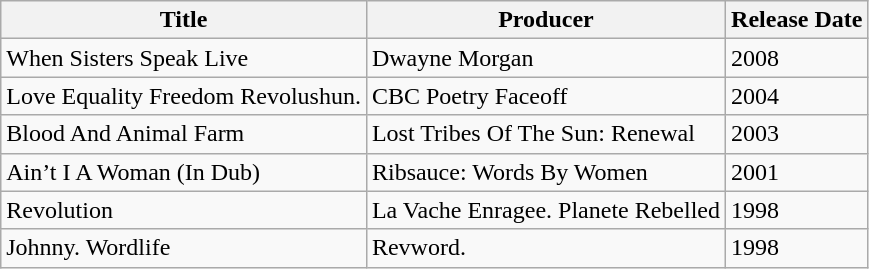<table class="wikitable">
<tr>
<th>Title</th>
<th>Producer</th>
<th>Release Date</th>
</tr>
<tr>
<td>When Sisters Speak Live</td>
<td>Dwayne Morgan</td>
<td>2008</td>
</tr>
<tr>
<td>Love Equality Freedom Revolushun.</td>
<td>CBC Poetry Faceoff</td>
<td>2004</td>
</tr>
<tr>
<td>Blood And Animal Farm</td>
<td>Lost Tribes Of The Sun: Renewal</td>
<td>2003</td>
</tr>
<tr>
<td>Ain’t I A Woman (In Dub)</td>
<td>Ribsauce: Words By Women</td>
<td>2001</td>
</tr>
<tr>
<td>Revolution</td>
<td>La Vache Enragee. Planete Rebelled</td>
<td>1998</td>
</tr>
<tr>
<td>Johnny. Wordlife</td>
<td>Revword.</td>
<td>1998</td>
</tr>
</table>
